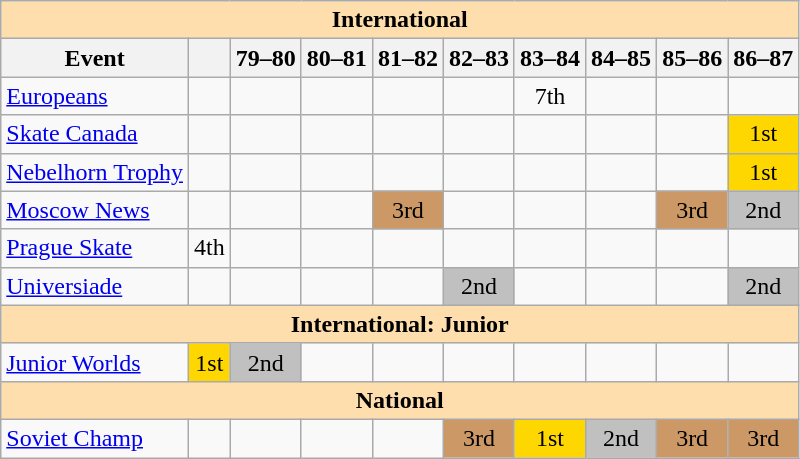<table class="wikitable" style="text-align:center">
<tr>
<th style="background-color: #ffdead; " colspan=10 align=center>International</th>
</tr>
<tr>
<th>Event</th>
<th></th>
<th>79–80</th>
<th>80–81</th>
<th>81–82</th>
<th>82–83</th>
<th>83–84</th>
<th>84–85</th>
<th>85–86</th>
<th>86–87</th>
</tr>
<tr>
<td align=left><a href='#'>Europeans</a></td>
<td></td>
<td></td>
<td></td>
<td></td>
<td></td>
<td>7th</td>
<td></td>
<td></td>
<td></td>
</tr>
<tr>
<td align=left><a href='#'>Skate Canada</a></td>
<td></td>
<td></td>
<td></td>
<td></td>
<td></td>
<td></td>
<td></td>
<td></td>
<td bgcolor=gold>1st</td>
</tr>
<tr>
<td align=left><a href='#'>Nebelhorn Trophy</a></td>
<td></td>
<td></td>
<td></td>
<td></td>
<td></td>
<td></td>
<td></td>
<td></td>
<td bgcolor=gold>1st</td>
</tr>
<tr>
<td align=left><a href='#'>Moscow News</a></td>
<td></td>
<td></td>
<td></td>
<td bgcolor=cc9966>3rd</td>
<td></td>
<td></td>
<td></td>
<td bgcolor=cc9966>3rd</td>
<td bgcolor=silver>2nd</td>
</tr>
<tr>
<td align=left><a href='#'>Prague Skate</a></td>
<td>4th</td>
<td></td>
<td></td>
<td></td>
<td></td>
<td></td>
<td></td>
<td></td>
<td></td>
</tr>
<tr>
<td align=left><a href='#'>Universiade</a></td>
<td></td>
<td></td>
<td></td>
<td></td>
<td bgcolor=silver>2nd</td>
<td></td>
<td></td>
<td></td>
<td bgcolor=silver>2nd</td>
</tr>
<tr>
<th style="background-color: #ffdead; " colspan=10 align=center>International: Junior</th>
</tr>
<tr>
<td align=left><a href='#'>Junior Worlds</a></td>
<td bgcolor=gold>1st</td>
<td bgcolor=silver>2nd</td>
<td></td>
<td></td>
<td></td>
<td></td>
<td></td>
<td></td>
<td></td>
</tr>
<tr>
<th style="background-color: #ffdead; " colspan=10 align=center>National</th>
</tr>
<tr>
<td align=left><a href='#'>Soviet Champ</a></td>
<td></td>
<td></td>
<td></td>
<td></td>
<td bgcolor=cc9966>3rd</td>
<td bgcolor=gold>1st</td>
<td bgcolor=silver>2nd</td>
<td bgcolor=cc9966>3rd</td>
<td bgcolor=cc9966>3rd</td>
</tr>
</table>
